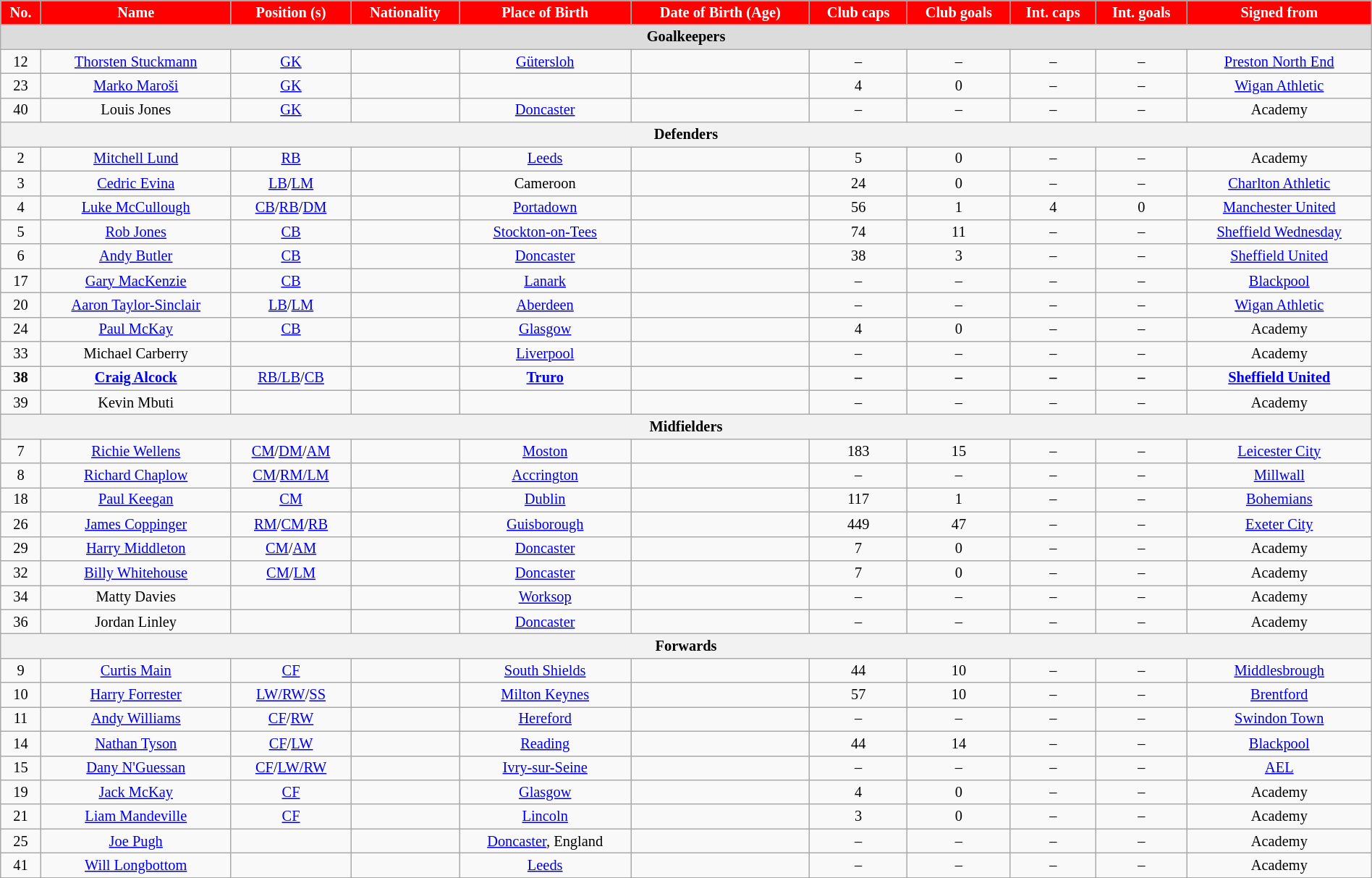<table class="wikitable" style="text-align:center; font-size:85%; width:100%;">
<tr>
<th style="background:red; color:white; text-align:center;">No.</th>
<th style="background:red; color:white; text-align:center;">Name</th>
<th style="background:red; color:white; text-align:center;">Position (s)</th>
<th style="background:red; color:white; text-align:center;">Nationality</th>
<th style="background:red; color:white; text-align:center;">Place of Birth</th>
<th style="background:red; color:white; text-align:center;">Date of Birth (Age)</th>
<th style="background:red; color:white; text-align:center;">Club caps</th>
<th style="background:red; color:white; text-align:center;">Club goals</th>
<th style="background:red; color:white; text-align:center;">Int. caps</th>
<th style="background:red; color:white; text-align:center;">Int. goals</th>
<th style="background:red; color:white; text-align:center;">Signed from</th>
</tr>
<tr>
<th colspan="11" style="background:#dcdcdc; text-align:center;">Goalkeepers</th>
</tr>
<tr>
<td>12</td>
<td><a href='#'>Thorsten Stuckmann</a></td>
<td><a href='#'>GK</a></td>
<td></td>
<td><a href='#'>Gütersloh</a></td>
<td></td>
<td>–</td>
<td>–</td>
<td>–</td>
<td>–</td>
<td><a href='#'>Preston North End</a></td>
</tr>
<tr>
<td>23</td>
<td><a href='#'>Marko Maroši</a></td>
<td><a href='#'>GK</a></td>
<td></td>
<td></td>
<td></td>
<td>4</td>
<td>0</td>
<td>–</td>
<td>–</td>
<td><a href='#'>Wigan Athletic</a></td>
</tr>
<tr>
<td>40</td>
<td>Louis Jones</td>
<td><a href='#'>GK</a></td>
<td></td>
<td><a href='#'>Doncaster</a></td>
<td></td>
<td>–</td>
<td>–</td>
<td>–</td>
<td>–</td>
<td>Academy</td>
</tr>
<tr>
<th colspan="11">Defenders</th>
</tr>
<tr>
<td>2</td>
<td><a href='#'>Mitchell Lund</a></td>
<td><a href='#'>RB</a></td>
<td></td>
<td><a href='#'>Leeds</a></td>
<td></td>
<td>5</td>
<td>0</td>
<td>–</td>
<td>–</td>
<td>Academy</td>
</tr>
<tr>
<td>3</td>
<td><a href='#'>Cedric Evina</a></td>
<td><a href='#'>LB</a>/<a href='#'>LM</a></td>
<td></td>
<td>Cameroon</td>
<td></td>
<td>24</td>
<td>0</td>
<td>–</td>
<td>–</td>
<td><a href='#'>Charlton Athletic</a></td>
</tr>
<tr>
<td>4</td>
<td><a href='#'>Luke McCullough</a></td>
<td><a href='#'>CB</a>/<a href='#'>RB</a>/<a href='#'>DM</a></td>
<td></td>
<td><a href='#'>Portadown</a></td>
<td></td>
<td>56</td>
<td>1</td>
<td>4</td>
<td>0</td>
<td><a href='#'>Manchester United</a></td>
</tr>
<tr>
<td>5</td>
<td><a href='#'>Rob Jones</a></td>
<td><a href='#'>CB</a></td>
<td></td>
<td><a href='#'>Stockton-on-Tees</a></td>
<td></td>
<td>74</td>
<td>11</td>
<td>–</td>
<td>–</td>
<td><a href='#'>Sheffield Wednesday</a></td>
</tr>
<tr>
<td>6</td>
<td><a href='#'>Andy Butler</a></td>
<td><a href='#'>CB</a></td>
<td></td>
<td><a href='#'>Doncaster</a></td>
<td></td>
<td>38</td>
<td>3</td>
<td>–</td>
<td>–</td>
<td><a href='#'>Sheffield United</a></td>
</tr>
<tr>
<td>17</td>
<td><a href='#'>Gary MacKenzie</a></td>
<td><a href='#'>CB</a></td>
<td></td>
<td><a href='#'>Lanark</a></td>
<td></td>
<td>–</td>
<td>–</td>
<td>–</td>
<td>–</td>
<td><a href='#'>Blackpool</a></td>
</tr>
<tr>
<td>20</td>
<td><a href='#'>Aaron Taylor-Sinclair</a></td>
<td><a href='#'>LB</a>/<a href='#'>LM</a></td>
<td></td>
<td><a href='#'>Aberdeen</a></td>
<td></td>
<td>–</td>
<td>–</td>
<td>–</td>
<td>–</td>
<td><a href='#'>Wigan Athletic</a></td>
</tr>
<tr>
<td>24</td>
<td><a href='#'>Paul McKay</a></td>
<td><a href='#'>CB</a></td>
<td></td>
<td><a href='#'>Glasgow</a></td>
<td></td>
<td>4</td>
<td>0</td>
<td>–</td>
<td>–</td>
<td>Academy</td>
</tr>
<tr>
<td>33</td>
<td>Michael Carberry</td>
<td></td>
<td></td>
<td><a href='#'>Liverpool</a></td>
<td></td>
<td>–</td>
<td>–</td>
<td>–</td>
<td>–</td>
<td>Academy</td>
</tr>
<tr>
<td><strong>38</strong></td>
<td><strong><a href='#'>Craig Alcock</a></strong></td>
<td><a href='#'>RB/LB</a>/<a href='#'>CB</a></td>
<td><strong></strong></td>
<td><strong><a href='#'>Truro</a></strong></td>
<td><strong></strong></td>
<td><strong>–</strong></td>
<td><strong>–</strong></td>
<td><strong>–</strong></td>
<td><strong>–</strong></td>
<td><a href='#'><strong>Sheffield United</strong></a></td>
</tr>
<tr>
<td>39</td>
<td>Kevin Mbuti</td>
<td></td>
<td></td>
<td></td>
<td></td>
<td>–</td>
<td>–</td>
<td>–</td>
<td>–</td>
<td>Academy</td>
</tr>
<tr>
<th colspan="11">Midfielders</th>
</tr>
<tr>
<td>7</td>
<td><a href='#'>Richie Wellens</a></td>
<td><a href='#'>CM</a>/<a href='#'>DM</a>/<a href='#'>AM</a></td>
<td></td>
<td><a href='#'>Moston</a></td>
<td></td>
<td>183</td>
<td>15</td>
<td>–</td>
<td>–</td>
<td><a href='#'>Leicester City</a></td>
</tr>
<tr>
<td>8</td>
<td><a href='#'>Richard Chaplow</a></td>
<td><a href='#'>CM</a>/<a href='#'>RM/LM</a></td>
<td></td>
<td><a href='#'>Accrington</a></td>
<td></td>
<td>–</td>
<td>–</td>
<td>–</td>
<td>–</td>
<td><a href='#'>Millwall</a></td>
</tr>
<tr>
<td>18</td>
<td><a href='#'>Paul Keegan</a></td>
<td><a href='#'>CM</a></td>
<td></td>
<td><a href='#'>Dublin</a></td>
<td></td>
<td>117</td>
<td>1</td>
<td>–</td>
<td>–</td>
<td><a href='#'>Bohemians</a></td>
</tr>
<tr>
<td>26</td>
<td><a href='#'>James Coppinger</a></td>
<td><a href='#'>RM</a>/<a href='#'>CM</a>/<a href='#'>RB</a></td>
<td></td>
<td><a href='#'>Guisborough</a></td>
<td></td>
<td>449</td>
<td>47</td>
<td>–</td>
<td>–</td>
<td><a href='#'>Exeter City</a></td>
</tr>
<tr>
<td>29</td>
<td><a href='#'>Harry Middleton</a></td>
<td><a href='#'>CM</a>/<a href='#'>AM</a></td>
<td></td>
<td><a href='#'>Doncaster</a></td>
<td></td>
<td>7</td>
<td>0</td>
<td>–</td>
<td>–</td>
<td>Academy</td>
</tr>
<tr>
<td>32</td>
<td><a href='#'>Billy Whitehouse</a></td>
<td><a href='#'>CM</a>/<a href='#'>LM</a></td>
<td></td>
<td><a href='#'>Doncaster</a></td>
<td></td>
<td>7</td>
<td>0</td>
<td>–</td>
<td>–</td>
<td>Academy</td>
</tr>
<tr>
<td>34</td>
<td>Matty Davies</td>
<td></td>
<td></td>
<td><a href='#'>Worksop</a></td>
<td></td>
<td>–</td>
<td>–</td>
<td>–</td>
<td>–</td>
<td>Academy</td>
</tr>
<tr>
<td>36</td>
<td>Jordan Linley</td>
<td></td>
<td></td>
<td><a href='#'>Doncaster</a></td>
<td></td>
<td>–</td>
<td>–</td>
<td>–</td>
<td>–</td>
<td>Academy</td>
</tr>
<tr>
<th colspan="11">Forwards</th>
</tr>
<tr>
<td>9</td>
<td><a href='#'>Curtis Main</a></td>
<td><a href='#'>CF</a></td>
<td></td>
<td><a href='#'>South Shields</a></td>
<td></td>
<td>44</td>
<td>10</td>
<td>–</td>
<td>–</td>
<td><a href='#'>Middlesbrough</a></td>
</tr>
<tr>
<td>10</td>
<td><a href='#'>Harry Forrester</a></td>
<td><a href='#'>LW/RW</a>/<a href='#'>SS</a></td>
<td></td>
<td><a href='#'>Milton Keynes</a></td>
<td></td>
<td>57</td>
<td>10</td>
<td>–</td>
<td>–</td>
<td><a href='#'>Brentford</a></td>
</tr>
<tr>
<td>11</td>
<td><a href='#'>Andy Williams</a></td>
<td><a href='#'>CF</a>/<a href='#'>RW</a></td>
<td></td>
<td><a href='#'>Hereford</a></td>
<td></td>
<td>–</td>
<td>–</td>
<td>–</td>
<td>–</td>
<td><a href='#'>Swindon Town</a></td>
</tr>
<tr>
<td>14</td>
<td><a href='#'>Nathan Tyson</a></td>
<td><a href='#'>CF</a>/<a href='#'>LW</a></td>
<td></td>
<td><a href='#'>Reading</a></td>
<td></td>
<td>44</td>
<td>14</td>
<td>–</td>
<td>–</td>
<td><a href='#'>Blackpool</a></td>
</tr>
<tr>
<td>15</td>
<td><a href='#'>Dany N'Guessan</a></td>
<td><a href='#'>CF</a>/<a href='#'>LW/RW</a></td>
<td></td>
<td><a href='#'>Ivry-sur-Seine</a></td>
<td></td>
<td>–</td>
<td>–</td>
<td>–</td>
<td>–</td>
<td><a href='#'>AEL</a></td>
</tr>
<tr>
<td>19</td>
<td><a href='#'>Jack McKay</a></td>
<td><a href='#'>CF</a></td>
<td></td>
<td><a href='#'>Glasgow</a></td>
<td></td>
<td>4</td>
<td>0</td>
<td>–</td>
<td>–</td>
<td>Academy</td>
</tr>
<tr>
<td>21</td>
<td><a href='#'>Liam Mandeville</a></td>
<td><a href='#'>CF</a></td>
<td></td>
<td><a href='#'>Lincoln</a></td>
<td></td>
<td>3</td>
<td>0</td>
<td>–</td>
<td>–</td>
<td>Academy</td>
</tr>
<tr>
<td>25</td>
<td><a href='#'>Joe Pugh</a></td>
<td></td>
<td></td>
<td><a href='#'>Doncaster</a>, England</td>
<td></td>
<td>–</td>
<td>–</td>
<td>–</td>
<td>–</td>
<td>Academy</td>
</tr>
<tr>
<td>41</td>
<td><a href='#'>Will Longbottom</a></td>
<td></td>
<td></td>
<td><a href='#'>Leeds</a></td>
<td></td>
<td>–</td>
<td>–</td>
<td>–</td>
<td>–</td>
<td>Academy</td>
</tr>
</table>
